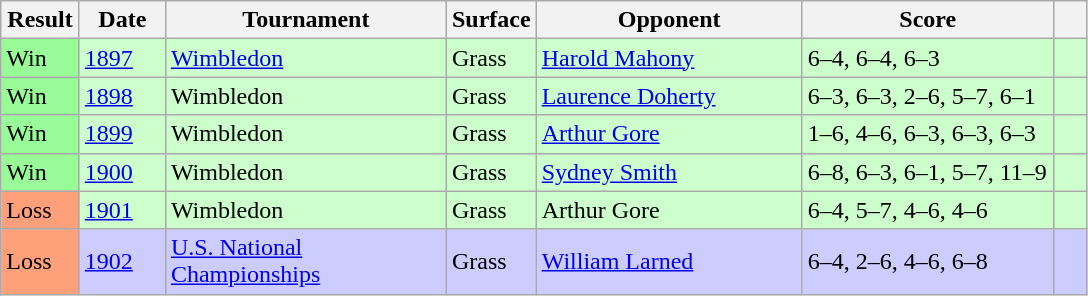<table class="sortable wikitable">
<tr>
<th style="width:45px">Result</th>
<th style="width:50px">Date</th>
<th style="width:180px">Tournament</th>
<th style="width:50px">Surface</th>
<th style="width:170px">Opponent</th>
<th style="width:160px" class="unsortable">Score</th>
<th style="width:15px" class="unsortable"></th>
</tr>
<tr style="background:#cfc;">
<td style="background:#98fb98;">Win</td>
<td><a href='#'>1897</a></td>
<td><a href='#'>Wimbledon</a></td>
<td>Grass</td>
<td> <a href='#'>Harold Mahony</a></td>
<td>6–4, 6–4, 6–3</td>
<td></td>
</tr>
<tr style="background:#cfc;">
<td style="background:#98fb98;">Win</td>
<td><a href='#'>1898</a></td>
<td>Wimbledon</td>
<td>Grass</td>
<td> <a href='#'>Laurence Doherty</a></td>
<td>6–3, 6–3, 2–6, 5–7, 6–1</td>
<td></td>
</tr>
<tr style="background:#cfc;">
<td style="background:#98fb98;">Win</td>
<td><a href='#'>1899</a></td>
<td>Wimbledon</td>
<td>Grass</td>
<td> <a href='#'>Arthur Gore</a></td>
<td>1–6, 4–6, 6–3, 6–3, 6–3</td>
<td></td>
</tr>
<tr style="background:#cfc;">
<td style="background:#98fb98;">Win</td>
<td><a href='#'>1900</a></td>
<td>Wimbledon</td>
<td>Grass</td>
<td> <a href='#'>Sydney Smith</a></td>
<td>6–8, 6–3, 6–1, 5–7, 11–9</td>
<td></td>
</tr>
<tr style="background:#cfc;">
<td style="background:#ffa07a;">Loss</td>
<td><a href='#'>1901</a></td>
<td>Wimbledon</td>
<td>Grass</td>
<td> Arthur Gore</td>
<td>6–4, 5–7, 4–6, 4–6</td>
<td></td>
</tr>
<tr style="background:#ccf;">
<td style="background:#ffa07a;">Loss</td>
<td><a href='#'>1902</a></td>
<td><a href='#'>U.S. National Championships</a></td>
<td>Grass</td>
<td> <a href='#'>William Larned</a></td>
<td>6–4, 2–6, 4–6, 6–8</td>
<td></td>
</tr>
</table>
